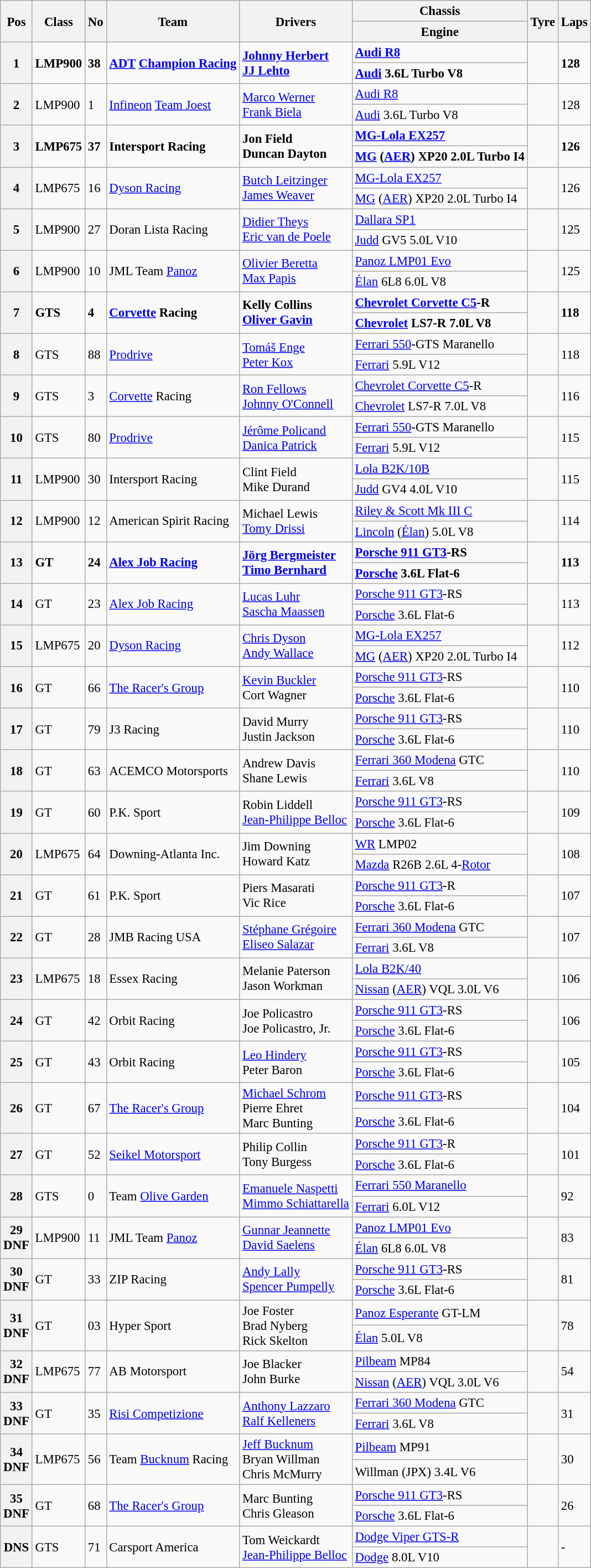<table class="wikitable" style="font-size: 95%;">
<tr>
<th rowspan=2>Pos</th>
<th rowspan=2>Class</th>
<th rowspan=2>No</th>
<th rowspan=2>Team</th>
<th rowspan=2>Drivers</th>
<th>Chassis</th>
<th rowspan=2>Tyre</th>
<th rowspan=2>Laps</th>
</tr>
<tr>
<th>Engine</th>
</tr>
<tr style="font-weight:bold">
<th rowspan=2>1</th>
<td rowspan=2>LMP900</td>
<td rowspan=2>38</td>
<td rowspan=2> <a href='#'>ADT</a> <a href='#'>Champion Racing</a></td>
<td rowspan=2> <a href='#'>Johnny Herbert</a><br> <a href='#'>JJ Lehto</a></td>
<td><a href='#'>Audi R8</a></td>
<td rowspan=2></td>
<td rowspan=2>128</td>
</tr>
<tr style="font-weight:bold">
<td><a href='#'>Audi</a> 3.6L Turbo V8</td>
</tr>
<tr>
<th rowspan=2>2</th>
<td rowspan=2>LMP900</td>
<td rowspan=2>1</td>
<td rowspan=2> <a href='#'>Infineon</a> <a href='#'>Team Joest</a></td>
<td rowspan=2> <a href='#'>Marco Werner</a><br> <a href='#'>Frank Biela</a></td>
<td><a href='#'>Audi R8</a></td>
<td rowspan=2></td>
<td rowspan=2>128</td>
</tr>
<tr>
<td><a href='#'>Audi</a> 3.6L Turbo V8</td>
</tr>
<tr style="font-weight:bold">
<th rowspan=2>3</th>
<td rowspan=2>LMP675</td>
<td rowspan=2>37</td>
<td rowspan=2> Intersport Racing</td>
<td rowspan=2> Jon Field<br> Duncan Dayton</td>
<td><a href='#'>MG-Lola EX257</a></td>
<td rowspan=2></td>
<td rowspan=2>126</td>
</tr>
<tr style="font-weight:bold">
<td><a href='#'>MG</a> (<a href='#'>AER</a>) XP20 2.0L Turbo I4</td>
</tr>
<tr>
<th rowspan=2>4</th>
<td rowspan=2>LMP675</td>
<td rowspan=2>16</td>
<td rowspan=2> <a href='#'>Dyson Racing</a></td>
<td rowspan=2> <a href='#'>Butch Leitzinger</a><br> <a href='#'>James Weaver</a></td>
<td><a href='#'>MG-Lola EX257</a></td>
<td rowspan=2></td>
<td rowspan=2>126</td>
</tr>
<tr>
<td><a href='#'>MG</a> (<a href='#'>AER</a>) XP20 2.0L Turbo I4</td>
</tr>
<tr>
<th rowspan=2>5</th>
<td rowspan=2>LMP900</td>
<td rowspan=2>27</td>
<td rowspan=2> Doran Lista Racing</td>
<td rowspan=2> <a href='#'>Didier Theys</a><br> <a href='#'>Eric van de Poele</a></td>
<td><a href='#'>Dallara SP1</a></td>
<td rowspan=2></td>
<td rowspan=2>125</td>
</tr>
<tr>
<td><a href='#'>Judd</a> GV5 5.0L V10</td>
</tr>
<tr>
<th rowspan=2>6</th>
<td rowspan=2>LMP900</td>
<td rowspan=2>10</td>
<td rowspan=2> JML Team <a href='#'>Panoz</a></td>
<td rowspan=2> <a href='#'>Olivier Beretta</a><br> <a href='#'>Max Papis</a></td>
<td><a href='#'>Panoz LMP01 Evo</a></td>
<td rowspan=2></td>
<td rowspan=2>125</td>
</tr>
<tr>
<td><a href='#'>Élan</a> 6L8 6.0L V8</td>
</tr>
<tr style="font-weight:bold">
<th rowspan=2>7</th>
<td rowspan=2>GTS</td>
<td rowspan=2>4</td>
<td rowspan=2> <a href='#'>Corvette</a> Racing</td>
<td rowspan=2> Kelly Collins<br> <a href='#'>Oliver Gavin</a></td>
<td><a href='#'>Chevrolet Corvette C5</a>-R</td>
<td rowspan=2></td>
<td rowspan=2>118</td>
</tr>
<tr style="font-weight:bold">
<td><a href='#'>Chevrolet</a> LS7-R 7.0L V8</td>
</tr>
<tr>
<th rowspan=2>8</th>
<td rowspan=2>GTS</td>
<td rowspan=2>88</td>
<td rowspan=2> <a href='#'>Prodrive</a></td>
<td rowspan=2> <a href='#'>Tomáš Enge</a><br> <a href='#'>Peter Kox</a></td>
<td><a href='#'>Ferrari 550</a>-GTS Maranello</td>
<td rowspan=2></td>
<td rowspan=2>118</td>
</tr>
<tr>
<td><a href='#'>Ferrari</a> 5.9L V12</td>
</tr>
<tr>
<th rowspan=2>9</th>
<td rowspan=2>GTS</td>
<td rowspan=2>3</td>
<td rowspan=2> <a href='#'>Corvette</a> Racing</td>
<td rowspan=2> <a href='#'>Ron Fellows</a><br> <a href='#'>Johnny O'Connell</a></td>
<td><a href='#'>Chevrolet Corvette C5</a>-R</td>
<td rowspan=2></td>
<td rowspan=2>116</td>
</tr>
<tr>
<td><a href='#'>Chevrolet</a> LS7-R 7.0L V8</td>
</tr>
<tr>
<th rowspan=2>10</th>
<td rowspan=2>GTS</td>
<td rowspan=2>80</td>
<td rowspan=2> <a href='#'>Prodrive</a></td>
<td rowspan=2> <a href='#'>Jérôme Policand</a><br> <a href='#'>Danica Patrick</a></td>
<td><a href='#'>Ferrari 550</a>-GTS Maranello</td>
<td rowspan=2></td>
<td rowspan=2>115</td>
</tr>
<tr>
<td><a href='#'>Ferrari</a> 5.9L V12</td>
</tr>
<tr>
<th rowspan=2>11</th>
<td rowspan=2>LMP900</td>
<td rowspan=2>30</td>
<td rowspan=2> Intersport Racing</td>
<td rowspan=2> Clint Field<br> Mike Durand</td>
<td><a href='#'>Lola B2K/10B</a></td>
<td rowspan=2></td>
<td rowspan=2>115</td>
</tr>
<tr>
<td><a href='#'>Judd</a> GV4 4.0L V10</td>
</tr>
<tr>
<th rowspan=2>12</th>
<td rowspan=2>LMP900</td>
<td rowspan=2>12</td>
<td rowspan=2> American Spirit Racing</td>
<td rowspan=2> Michael Lewis<br> <a href='#'>Tomy Drissi</a></td>
<td><a href='#'>Riley & Scott Mk III C</a></td>
<td rowspan=2></td>
<td rowspan=2>114</td>
</tr>
<tr>
<td><a href='#'>Lincoln</a> (<a href='#'>Élan</a>) 5.0L V8</td>
</tr>
<tr style="font-weight:bold">
<th rowspan=2>13</th>
<td rowspan=2>GT</td>
<td rowspan=2>24</td>
<td rowspan=2> <a href='#'>Alex Job Racing</a></td>
<td rowspan=2> <a href='#'>Jörg Bergmeister</a><br> <a href='#'>Timo Bernhard</a></td>
<td><a href='#'>Porsche 911 GT3</a>-RS</td>
<td rowspan=2></td>
<td rowspan=2>113</td>
</tr>
<tr style="font-weight:bold">
<td><a href='#'>Porsche</a> 3.6L Flat-6</td>
</tr>
<tr>
<th rowspan=2>14</th>
<td rowspan=2>GT</td>
<td rowspan=2>23</td>
<td rowspan=2> <a href='#'>Alex Job Racing</a></td>
<td rowspan=2> <a href='#'>Lucas Luhr</a><br> <a href='#'>Sascha Maassen</a></td>
<td><a href='#'>Porsche 911 GT3</a>-RS</td>
<td rowspan=2></td>
<td rowspan=2>113</td>
</tr>
<tr>
<td><a href='#'>Porsche</a> 3.6L Flat-6</td>
</tr>
<tr>
<th rowspan=2>15</th>
<td rowspan=2>LMP675</td>
<td rowspan=2>20</td>
<td rowspan=2> <a href='#'>Dyson Racing</a></td>
<td rowspan=2> <a href='#'>Chris Dyson</a><br> <a href='#'>Andy Wallace</a></td>
<td><a href='#'>MG-Lola EX257</a></td>
<td rowspan=2></td>
<td rowspan=2>112</td>
</tr>
<tr>
<td><a href='#'>MG</a> (<a href='#'>AER</a>) XP20 2.0L Turbo I4</td>
</tr>
<tr>
<th rowspan=2>16</th>
<td rowspan=2>GT</td>
<td rowspan=2>66</td>
<td rowspan=2> <a href='#'>The Racer's Group</a></td>
<td rowspan=2> <a href='#'>Kevin Buckler</a><br> Cort Wagner</td>
<td><a href='#'>Porsche 911 GT3</a>-RS</td>
<td rowspan=2></td>
<td rowspan=2>110</td>
</tr>
<tr>
<td><a href='#'>Porsche</a> 3.6L Flat-6</td>
</tr>
<tr>
<th rowspan=2>17</th>
<td rowspan=2>GT</td>
<td rowspan=2>79</td>
<td rowspan=2> J3 Racing</td>
<td rowspan=2> David Murry<br> Justin Jackson</td>
<td><a href='#'>Porsche 911 GT3</a>-RS</td>
<td rowspan=2></td>
<td rowspan=2>110</td>
</tr>
<tr>
<td><a href='#'>Porsche</a> 3.6L Flat-6</td>
</tr>
<tr>
<th rowspan=2>18</th>
<td rowspan=2>GT</td>
<td rowspan=2>63</td>
<td rowspan=2> ACEMCO Motorsports</td>
<td rowspan=2> Andrew Davis<br> Shane Lewis</td>
<td><a href='#'>Ferrari 360 Modena</a> GTC</td>
<td rowspan=2></td>
<td rowspan=2>110</td>
</tr>
<tr>
<td><a href='#'>Ferrari</a> 3.6L V8</td>
</tr>
<tr>
<th rowspan=2>19</th>
<td rowspan=2>GT</td>
<td rowspan=2>60</td>
<td rowspan=2> P.K. Sport</td>
<td rowspan=2> Robin Liddell<br> <a href='#'>Jean-Philippe Belloc</a></td>
<td><a href='#'>Porsche 911 GT3</a>-RS</td>
<td rowspan=2></td>
<td rowspan=2>109</td>
</tr>
<tr>
<td><a href='#'>Porsche</a> 3.6L Flat-6</td>
</tr>
<tr>
<th rowspan=2>20</th>
<td rowspan=2>LMP675</td>
<td rowspan=2>64</td>
<td rowspan=2> Downing-Atlanta Inc.</td>
<td rowspan=2> Jim Downing<br> Howard Katz</td>
<td><a href='#'>WR</a> LMP02</td>
<td rowspan=2></td>
<td rowspan=2>108</td>
</tr>
<tr>
<td><a href='#'>Mazda</a> R26B 2.6L 4-<a href='#'>Rotor</a></td>
</tr>
<tr>
<th rowspan=2>21</th>
<td rowspan=2>GT</td>
<td rowspan=2>61</td>
<td rowspan=2> P.K. Sport</td>
<td rowspan=2> Piers Masarati<br> Vic Rice</td>
<td><a href='#'>Porsche 911 GT3</a>-R</td>
<td rowspan=2></td>
<td rowspan=2>107</td>
</tr>
<tr>
<td><a href='#'>Porsche</a> 3.6L Flat-6</td>
</tr>
<tr>
<th rowspan=2>22</th>
<td rowspan=2>GT</td>
<td rowspan=2>28</td>
<td rowspan=2> JMB Racing USA</td>
<td rowspan=2> <a href='#'>Stéphane Grégoire</a><br> <a href='#'>Eliseo Salazar</a></td>
<td><a href='#'>Ferrari 360 Modena</a> GTC</td>
<td rowspan=2></td>
<td rowspan=2>107</td>
</tr>
<tr>
<td><a href='#'>Ferrari</a> 3.6L V8</td>
</tr>
<tr>
<th rowspan=2>23</th>
<td rowspan=2>LMP675</td>
<td rowspan=2>18</td>
<td rowspan=2> Essex Racing</td>
<td rowspan=2> Melanie Paterson<br> Jason Workman</td>
<td><a href='#'>Lola B2K/40</a></td>
<td rowspan=2></td>
<td rowspan=2>106</td>
</tr>
<tr>
<td><a href='#'>Nissan</a> (<a href='#'>AER</a>) VQL 3.0L V6</td>
</tr>
<tr>
<th rowspan=2>24</th>
<td rowspan=2>GT</td>
<td rowspan=2>42</td>
<td rowspan=2> Orbit Racing</td>
<td rowspan=2> Joe Policastro<br> Joe Policastro, Jr.</td>
<td><a href='#'>Porsche 911 GT3</a>-RS</td>
<td rowspan=2></td>
<td rowspan=2>106</td>
</tr>
<tr>
<td><a href='#'>Porsche</a> 3.6L Flat-6</td>
</tr>
<tr>
<th rowspan=2>25</th>
<td rowspan=2>GT</td>
<td rowspan=2>43</td>
<td rowspan=2> Orbit Racing</td>
<td rowspan=2> <a href='#'>Leo Hindery</a><br> Peter Baron</td>
<td><a href='#'>Porsche 911 GT3</a>-RS</td>
<td rowspan=2></td>
<td rowspan=2>105</td>
</tr>
<tr>
<td><a href='#'>Porsche</a> 3.6L Flat-6</td>
</tr>
<tr>
<th rowspan=2>26</th>
<td rowspan=2>GT</td>
<td rowspan=2>67</td>
<td rowspan=2> <a href='#'>The Racer's Group</a></td>
<td rowspan=2> <a href='#'>Michael Schrom</a><br> Pierre Ehret<br> Marc Bunting</td>
<td><a href='#'>Porsche 911 GT3</a>-RS</td>
<td rowspan=2></td>
<td rowspan=2>104</td>
</tr>
<tr>
<td><a href='#'>Porsche</a> 3.6L Flat-6</td>
</tr>
<tr>
<th rowspan=2>27</th>
<td rowspan=2>GT</td>
<td rowspan=2>52</td>
<td rowspan=2> <a href='#'>Seikel Motorsport</a></td>
<td rowspan=2> Philip Collin<br> Tony Burgess</td>
<td><a href='#'>Porsche 911 GT3</a>-R</td>
<td rowspan=2></td>
<td rowspan=2>101</td>
</tr>
<tr>
<td><a href='#'>Porsche</a> 3.6L Flat-6</td>
</tr>
<tr>
<th rowspan=2>28</th>
<td rowspan=2>GTS</td>
<td rowspan=2>0</td>
<td rowspan=2> Team <a href='#'>Olive Garden</a></td>
<td rowspan=2> <a href='#'>Emanuele Naspetti</a><br> <a href='#'>Mimmo Schiattarella</a></td>
<td><a href='#'>Ferrari 550 Maranello</a></td>
<td rowspan=2></td>
<td rowspan=2>92</td>
</tr>
<tr>
<td><a href='#'>Ferrari</a> 6.0L V12</td>
</tr>
<tr>
<th rowspan=2>29<br>DNF</th>
<td rowspan=2>LMP900</td>
<td rowspan=2>11</td>
<td rowspan=2> JML Team <a href='#'>Panoz</a></td>
<td rowspan=2> <a href='#'>Gunnar Jeannette</a><br> <a href='#'>David Saelens</a></td>
<td><a href='#'>Panoz LMP01 Evo</a></td>
<td rowspan=2></td>
<td rowspan=2>83</td>
</tr>
<tr>
<td><a href='#'>Élan</a> 6L8 6.0L V8</td>
</tr>
<tr>
<th rowspan=2>30<br>DNF</th>
<td rowspan=2>GT</td>
<td rowspan=2>33</td>
<td rowspan=2> ZIP Racing</td>
<td rowspan=2> <a href='#'>Andy Lally</a><br> <a href='#'>Spencer Pumpelly</a></td>
<td><a href='#'>Porsche 911 GT3</a>-RS</td>
<td rowspan=2></td>
<td rowspan=2>81</td>
</tr>
<tr>
<td><a href='#'>Porsche</a> 3.6L Flat-6</td>
</tr>
<tr>
<th rowspan=2>31<br>DNF</th>
<td rowspan=2>GT</td>
<td rowspan=2>03</td>
<td rowspan=2> Hyper Sport</td>
<td rowspan=2> Joe Foster<br> Brad Nyberg<br> Rick Skelton</td>
<td><a href='#'>Panoz Esperante</a> GT-LM</td>
<td rowspan=2></td>
<td rowspan=2>78</td>
</tr>
<tr>
<td><a href='#'>Élan</a> 5.0L V8</td>
</tr>
<tr>
<th rowspan=2>32<br>DNF</th>
<td rowspan=2>LMP675</td>
<td rowspan=2>77</td>
<td rowspan=2> AB Motorsport</td>
<td rowspan=2> Joe Blacker<br> John Burke</td>
<td><a href='#'>Pilbeam</a> MP84</td>
<td rowspan=2></td>
<td rowspan=2>54</td>
</tr>
<tr>
<td><a href='#'>Nissan</a> (<a href='#'>AER</a>) VQL 3.0L V6</td>
</tr>
<tr>
<th rowspan=2>33<br>DNF</th>
<td rowspan=2>GT</td>
<td rowspan=2>35</td>
<td rowspan=2> <a href='#'>Risi Competizione</a></td>
<td rowspan=2> <a href='#'>Anthony Lazzaro</a><br> <a href='#'>Ralf Kelleners</a></td>
<td><a href='#'>Ferrari 360 Modena</a> GTC</td>
<td rowspan=2></td>
<td rowspan=2>31</td>
</tr>
<tr>
<td><a href='#'>Ferrari</a> 3.6L V8</td>
</tr>
<tr>
<th rowspan=2>34<br>DNF</th>
<td rowspan=2>LMP675</td>
<td rowspan=2>56</td>
<td rowspan=2> Team <a href='#'>Bucknum</a> Racing</td>
<td rowspan=2> <a href='#'>Jeff Bucknum</a><br> Bryan Willman<br> Chris McMurry</td>
<td><a href='#'>Pilbeam</a> MP91</td>
<td rowspan=2></td>
<td rowspan=2>30</td>
</tr>
<tr>
<td>Willman (JPX) 3.4L V6</td>
</tr>
<tr>
<th rowspan=2>35<br>DNF</th>
<td rowspan=2>GT</td>
<td rowspan=2>68</td>
<td rowspan=2> <a href='#'>The Racer's Group</a></td>
<td rowspan=2> Marc Bunting<br> Chris Gleason</td>
<td><a href='#'>Porsche 911 GT3</a>-RS</td>
<td rowspan=2></td>
<td rowspan=2>26</td>
</tr>
<tr>
<td><a href='#'>Porsche</a> 3.6L Flat-6</td>
</tr>
<tr>
<th rowspan=2>DNS</th>
<td rowspan=2>GTS</td>
<td rowspan=2>71</td>
<td rowspan=2> Carsport America</td>
<td rowspan=2> Tom Weickardt<br> <a href='#'>Jean-Philippe Belloc</a></td>
<td><a href='#'>Dodge Viper GTS-R</a></td>
<td rowspan=2></td>
<td rowspan=2>-</td>
</tr>
<tr>
<td><a href='#'>Dodge</a> 8.0L V10</td>
</tr>
</table>
